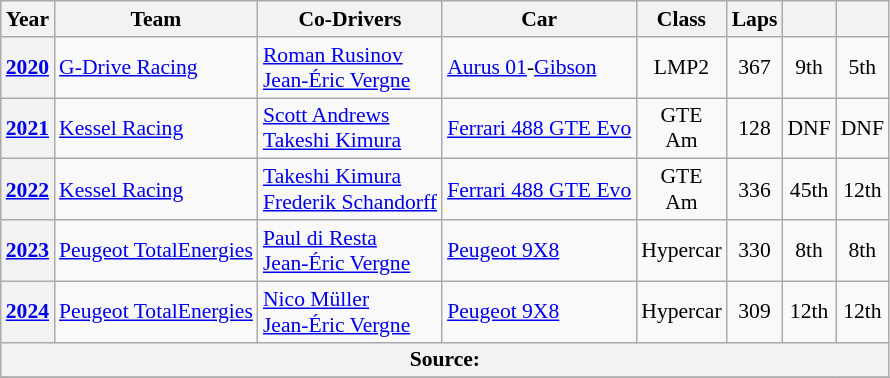<table class="wikitable" style="text-align:center; font-size:90%">
<tr>
<th>Year</th>
<th>Team</th>
<th>Co-Drivers</th>
<th>Car</th>
<th>Class</th>
<th>Laps</th>
<th></th>
<th></th>
</tr>
<tr>
<th><a href='#'>2020</a></th>
<td align="left"> <a href='#'>G-Drive Racing</a></td>
<td align="left"> <a href='#'>Roman Rusinov</a><br> <a href='#'>Jean-Éric Vergne</a></td>
<td align="left"><a href='#'>Aurus 01</a>-<a href='#'>Gibson</a></td>
<td>LMP2</td>
<td>367</td>
<td>9th</td>
<td>5th</td>
</tr>
<tr>
<th><a href='#'>2021</a></th>
<td align="left"> <a href='#'>Kessel Racing</a></td>
<td align="left"> <a href='#'>Scott Andrews</a><br> <a href='#'>Takeshi Kimura</a></td>
<td align="left"><a href='#'>Ferrari 488 GTE Evo</a></td>
<td>GTE<br>Am</td>
<td>128</td>
<td>DNF</td>
<td>DNF</td>
</tr>
<tr>
<th><a href='#'>2022</a></th>
<td align="left"> <a href='#'>Kessel Racing</a></td>
<td align="left"> <a href='#'>Takeshi Kimura</a><br> <a href='#'>Frederik Schandorff</a></td>
<td align="left"><a href='#'>Ferrari 488 GTE Evo</a></td>
<td>GTE<br>Am</td>
<td>336</td>
<td>45th</td>
<td>12th</td>
</tr>
<tr>
<th><a href='#'>2023</a></th>
<td align="left"> <a href='#'>Peugeot TotalEnergies</a></td>
<td align="left"> <a href='#'>Paul di Resta</a><br> <a href='#'>Jean-Éric Vergne</a></td>
<td align="left"><a href='#'>Peugeot 9X8</a></td>
<td>Hypercar</td>
<td>330</td>
<td>8th</td>
<td>8th</td>
</tr>
<tr>
<th><a href='#'>2024</a></th>
<td align="left"> <a href='#'>Peugeot TotalEnergies</a></td>
<td align="left"> <a href='#'>Nico Müller</a><br> <a href='#'>Jean-Éric Vergne</a></td>
<td align="left"><a href='#'>Peugeot 9X8</a></td>
<td>Hypercar</td>
<td>309</td>
<td>12th</td>
<td>12th</td>
</tr>
<tr>
<th colspan="8">Source:</th>
</tr>
<tr>
</tr>
</table>
